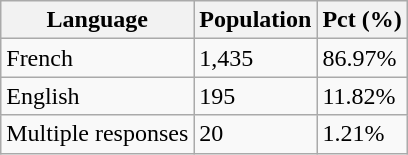<table class="wikitable">
<tr>
<th>Language</th>
<th>Population</th>
<th>Pct (%)</th>
</tr>
<tr>
<td>French</td>
<td>1,435</td>
<td>86.97%</td>
</tr>
<tr>
<td>English</td>
<td>195</td>
<td>11.82%</td>
</tr>
<tr>
<td>Multiple responses</td>
<td>20</td>
<td>1.21%</td>
</tr>
</table>
